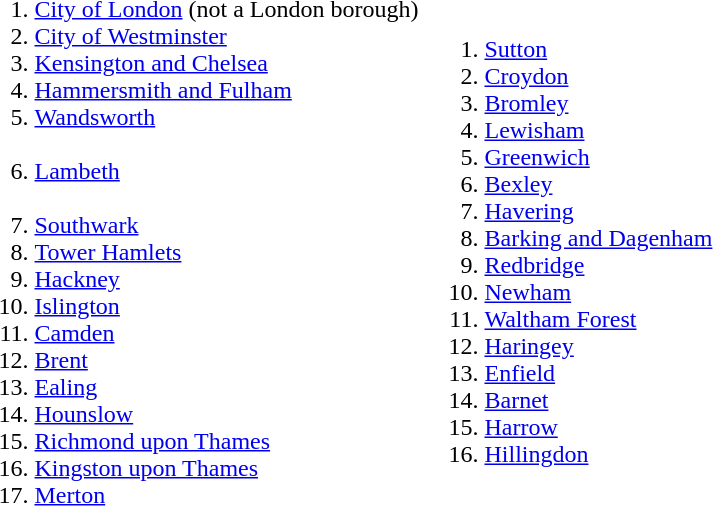<table style="width=100%;">
<tr>
<td></td>
<td><ol><br><li><a href='#'>City of London</a> (not a London borough)</li>
<li><a href='#'>City of Westminster</a></li>
<li><a href='#'>Kensington and Chelsea</a></li>
<li><a href='#'>Hammersmith and Fulham</a></li>
<li><a href='#'>Wandsworth</a></li><br><li><a href='#'>Lambeth</a></li><br><li><a href='#'>Southwark</a></li>
<li><a href='#'>Tower Hamlets</a></li>
<li><a href='#'>Hackney</a></li>
<li><a href='#'>Islington</a></li>
<li><a href='#'>Camden</a></li>
<li><a href='#'>Brent</a></li>
<li><a href='#'>Ealing</a></li>
<li><a href='#'>Hounslow</a></li>
<li><a href='#'>Richmond upon Thames</a></li>
<li><a href='#'>Kingston upon Thames</a></li>
<li><a href='#'>Merton</a></li>
</ol></td>
<td><ol><br><li><a href='#'>Sutton</a></li>
<li><a href='#'>Croydon</a></li>
<li><a href='#'>Bromley</a></li>
<li><a href='#'>Lewisham</a></li>
<li><a href='#'>Greenwich</a></li>
<li><a href='#'>Bexley</a></li>
<li><a href='#'>Havering</a></li>
<li><a href='#'>Barking and Dagenham</a></li>
<li><a href='#'>Redbridge</a></li>
<li><a href='#'>Newham</a></li>
<li><a href='#'>Waltham Forest</a></li>
<li><a href='#'>Haringey</a></li>
<li><a href='#'>Enfield</a></li>
<li><a href='#'>Barnet</a></li>
<li><a href='#'>Harrow</a></li>
<li><a href='#'>Hillingdon</a></li>
</ol></td>
</tr>
</table>
